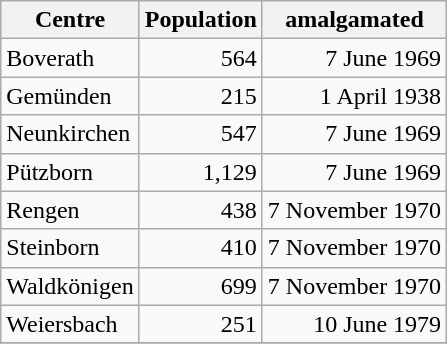<table class="wikitable" |>
<tr>
<th>Centre</th>
<th>Population</th>
<th>amalgamated</th>
</tr>
<tr>
<td>Boverath</td>
<td align="right">564</td>
<td align="right">7 June 1969</td>
</tr>
<tr>
<td>Gemünden</td>
<td align="right">215</td>
<td align="right">1 April 1938</td>
</tr>
<tr>
<td>Neunkirchen</td>
<td align="right">547</td>
<td align="right">7 June 1969</td>
</tr>
<tr>
<td>Pützborn</td>
<td align="right">1,129</td>
<td align="right">7 June 1969</td>
</tr>
<tr>
<td>Rengen</td>
<td align="right">438</td>
<td align="right">7 November 1970</td>
</tr>
<tr>
<td>Steinborn</td>
<td align="right">410</td>
<td align="right">7 November 1970</td>
</tr>
<tr>
<td>Waldkönigen</td>
<td align="right">699</td>
<td align="right">7 November 1970</td>
</tr>
<tr>
<td>Weiersbach</td>
<td align="right">251</td>
<td align="right">10 June 1979</td>
</tr>
<tr>
</tr>
</table>
